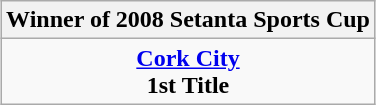<table class="wikitable" style="text-align: center; margin: 0 auto;">
<tr>
<th>Winner of 2008 Setanta Sports Cup</th>
</tr>
<tr>
<td> <strong><a href='#'>Cork City</a></strong><br><strong>1st Title</strong></td>
</tr>
</table>
